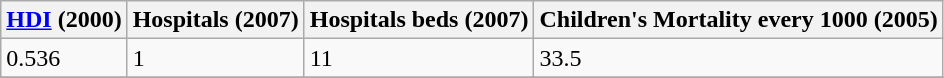<table class="wikitable" border="1">
<tr>
<th><a href='#'>HDI</a> (2000)</th>
<th>Hospitals (2007)</th>
<th>Hospitals beds (2007)</th>
<th>Children's Mortality every 1000 (2005)</th>
</tr>
<tr>
<td>0.536</td>
<td>1</td>
<td>11</td>
<td>33.5</td>
</tr>
<tr>
</tr>
</table>
